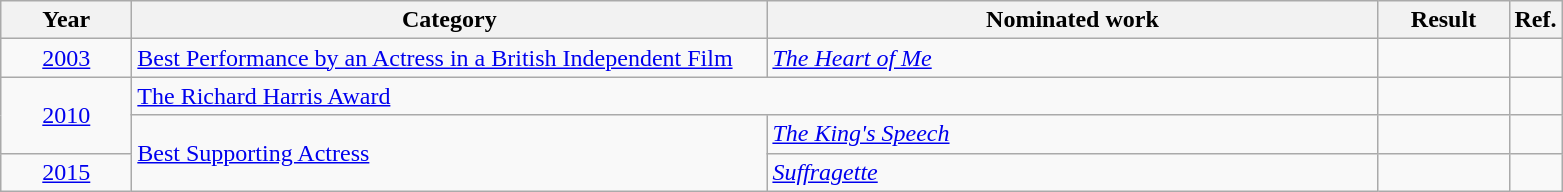<table class=wikitable>
<tr>
<th scope="col" style="width:5em;">Year</th>
<th scope="col" style="width:26em;">Category</th>
<th scope="col" style="width:25em;">Nominated work</th>
<th scope="col" style="width:5em;">Result</th>
<th>Ref.</th>
</tr>
<tr>
<td style="text-align:center;"><a href='#'>2003</a></td>
<td><a href='#'>Best Performance by an Actress in a British Independent Film</a></td>
<td><em><a href='#'>The Heart of Me</a></em></td>
<td></td>
<td></td>
</tr>
<tr>
<td rowspan="2" align="center"><a href='#'>2010</a></td>
<td colspan=2><a href='#'>The Richard Harris Award</a></td>
<td></td>
<td></td>
</tr>
<tr>
<td rowspan="2"><a href='#'>Best Supporting Actress</a></td>
<td><em><a href='#'>The King's Speech</a></em></td>
<td></td>
<td></td>
</tr>
<tr>
<td align="center"><a href='#'>2015</a></td>
<td><em><a href='#'>Suffragette</a></em></td>
<td></td>
<td></td>
</tr>
</table>
